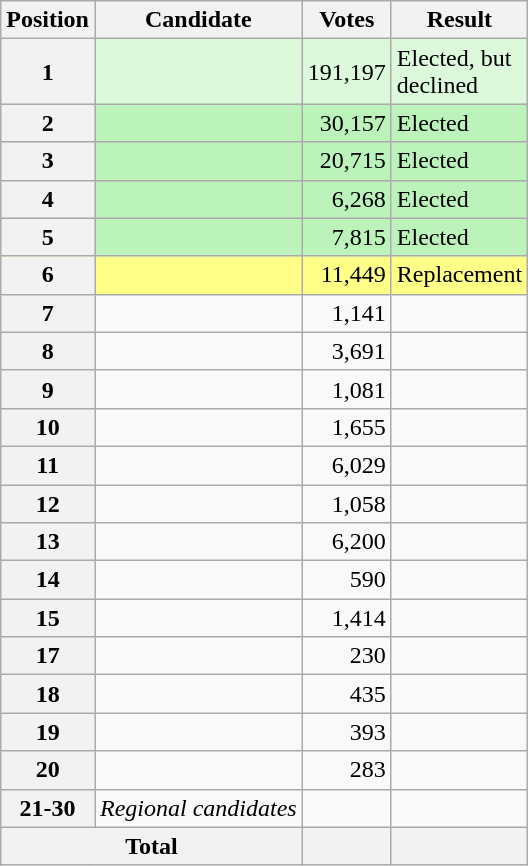<table class="wikitable sortable">
<tr>
<th scope="col">Position</th>
<th scope="col">Candidate</th>
<th scope="col">Votes</th>
<th scope="col">Result</th>
</tr>
<tr bgcolor=dcf9dc>
<th scope="row">1</th>
<td></td>
<td style="text-align:right">191,197</td>
<td>Elected, but<br>declined</td>
</tr>
<tr bgcolor=bbf3bb>
<th scope="row">2</th>
<td></td>
<td style="text-align:right">30,157</td>
<td>Elected</td>
</tr>
<tr bgcolor=bbf3bb>
<th scope="row">3</th>
<td></td>
<td style="text-align:right">20,715</td>
<td>Elected</td>
</tr>
<tr bgcolor=bbf3bb>
<th scope="row">4</th>
<td></td>
<td style="text-align:right">6,268</td>
<td>Elected</td>
</tr>
<tr bgcolor=bbf3bb>
<th scope="row">5</th>
<td></td>
<td style="text-align:right">7,815</td>
<td>Elected</td>
</tr>
<tr bgcolor=#FF8>
<th scope="row">6</th>
<td></td>
<td style="text-align:right">11,449</td>
<td>Replacement</td>
</tr>
<tr>
<th scope="row">7</th>
<td></td>
<td style="text-align:right">1,141</td>
<td></td>
</tr>
<tr>
<th scope="row">8</th>
<td></td>
<td style="text-align:right">3,691</td>
<td></td>
</tr>
<tr>
<th scope="row">9</th>
<td></td>
<td style="text-align:right">1,081</td>
<td></td>
</tr>
<tr>
<th scope="row">10</th>
<td></td>
<td style="text-align:right">1,655</td>
<td></td>
</tr>
<tr>
<th scope="row">11</th>
<td></td>
<td style="text-align:right">6,029</td>
<td></td>
</tr>
<tr>
<th scope="row">12</th>
<td></td>
<td style="text-align:right">1,058</td>
<td></td>
</tr>
<tr>
<th scope="row">13</th>
<td></td>
<td style="text-align:right">6,200</td>
<td></td>
</tr>
<tr>
<th scope="row">14</th>
<td></td>
<td style="text-align:right">590</td>
<td></td>
</tr>
<tr>
<th scope="row">15</th>
<td></td>
<td style="text-align:right">1,414</td>
<td></td>
</tr>
<tr>
<th scope="row">17</th>
<td></td>
<td style="text-align:right">230</td>
<td></td>
</tr>
<tr>
<th scope="row">18</th>
<td></td>
<td style="text-align:right">435</td>
<td></td>
</tr>
<tr>
<th scope="row">19</th>
<td></td>
<td style="text-align:right">393</td>
<td></td>
</tr>
<tr>
<th scope="row">20</th>
<td></td>
<td style="text-align:right">283</td>
<td></td>
</tr>
<tr>
<th scope="row">21-30</th>
<td><em>Regional candidates</em></td>
<td style="text-align:right"></td>
<td></td>
</tr>
<tr class="sortbottom">
<th scope="row" colspan="2">Total</th>
<th style="text-align:right"></th>
<th></th>
</tr>
</table>
